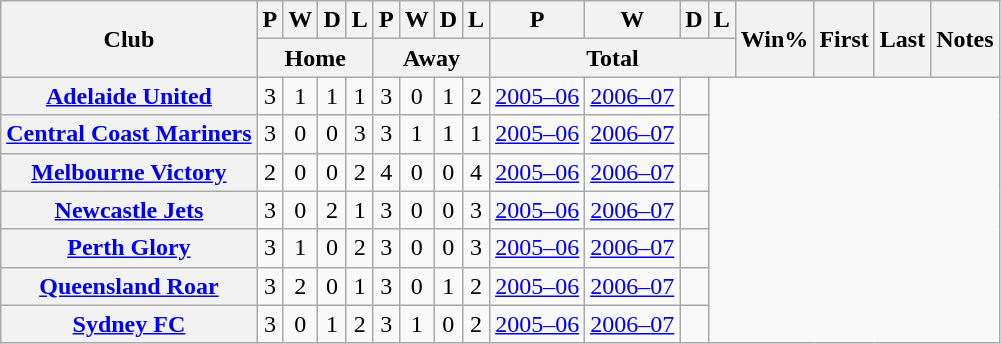<table class="wikitable plainrowheaders sortable" style="text-align:center">
<tr>
<th scope=col rowspan=2>Club</th>
<th scope=col>P</th>
<th scope=col>W</th>
<th scope=col>D</th>
<th scope=col>L</th>
<th scope=col>P</th>
<th scope=col>W</th>
<th scope=col>D</th>
<th scope=col>L</th>
<th scope=col>P</th>
<th scope=col>W</th>
<th scope=col>D</th>
<th scope=col>L</th>
<th rowspan=2 scope=col>Win%</th>
<th rowspan=2 scope=col>First</th>
<th rowspan=2 scope=col>Last</th>
<th class="unsortable" rowspan=2 scope=col>Notes</th>
</tr>
<tr class="unsortable">
<th colspan=4>Home</th>
<th colspan=4>Away</th>
<th colspan=4>Total</th>
</tr>
<tr>
<th scope=row><a href='#'>Adelaide United</a></th>
<td>3</td>
<td>1</td>
<td>1</td>
<td>1</td>
<td>3</td>
<td>0</td>
<td>1</td>
<td>2<br></td>
<td><a href='#'>2005–06</a></td>
<td><a href='#'>2006–07</a></td>
<td></td>
</tr>
<tr>
<th scope=row><a href='#'>Central Coast Mariners</a></th>
<td>3</td>
<td>0</td>
<td>0</td>
<td>3</td>
<td>3</td>
<td>1</td>
<td>1</td>
<td>1<br></td>
<td><a href='#'>2005–06</a></td>
<td><a href='#'>2006–07</a></td>
<td></td>
</tr>
<tr>
<th scope=row><a href='#'>Melbourne Victory</a></th>
<td>2</td>
<td>0</td>
<td>0</td>
<td>2</td>
<td>4</td>
<td>0</td>
<td>0</td>
<td>4<br></td>
<td><a href='#'>2005–06</a></td>
<td><a href='#'>2006–07</a></td>
<td></td>
</tr>
<tr>
<th scope=row><a href='#'>Newcastle Jets</a></th>
<td>3</td>
<td>0</td>
<td>2</td>
<td>1</td>
<td>3</td>
<td>0</td>
<td>0</td>
<td>3<br></td>
<td><a href='#'>2005–06</a></td>
<td><a href='#'>2006–07</a></td>
<td></td>
</tr>
<tr>
<th scope=row><a href='#'>Perth Glory</a></th>
<td>3</td>
<td>1</td>
<td>0</td>
<td>2</td>
<td>3</td>
<td>0</td>
<td>0</td>
<td>3<br></td>
<td><a href='#'>2005–06</a></td>
<td><a href='#'>2006–07</a></td>
<td></td>
</tr>
<tr>
<th scope=row><a href='#'>Queensland Roar</a></th>
<td>3</td>
<td>2</td>
<td>0</td>
<td>1</td>
<td>3</td>
<td>0</td>
<td>1</td>
<td>2<br></td>
<td><a href='#'>2005–06</a></td>
<td><a href='#'>2006–07</a></td>
<td></td>
</tr>
<tr>
<th scope=row><a href='#'>Sydney FC</a></th>
<td>3</td>
<td>0</td>
<td>1</td>
<td>2</td>
<td>3</td>
<td>1</td>
<td>0</td>
<td>2<br></td>
<td><a href='#'>2005–06</a></td>
<td><a href='#'>2006–07</a></td>
<td></td>
</tr>
</table>
